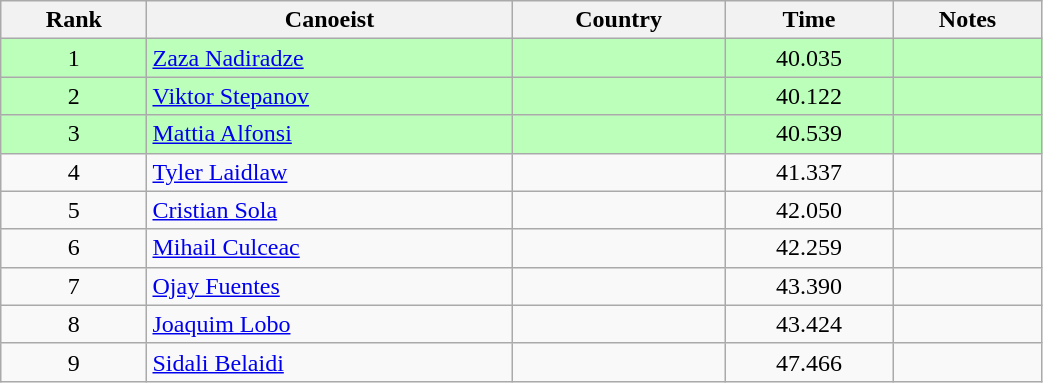<table class="wikitable" style="text-align:center;width: 55%">
<tr>
<th>Rank</th>
<th>Canoeist</th>
<th>Country</th>
<th>Time</th>
<th>Notes</th>
</tr>
<tr bgcolor=bbffbb>
<td>1</td>
<td align="left"><a href='#'>Zaza Nadiradze</a></td>
<td align="left"></td>
<td>40.035</td>
<td></td>
</tr>
<tr bgcolor=bbffbb>
<td>2</td>
<td align="left"><a href='#'>Viktor Stepanov</a></td>
<td align="left"></td>
<td>40.122</td>
<td></td>
</tr>
<tr bgcolor=bbffbb>
<td>3</td>
<td align="left"><a href='#'>Mattia Alfonsi</a></td>
<td align="left"></td>
<td>40.539</td>
<td></td>
</tr>
<tr>
<td>4</td>
<td align="left"><a href='#'>Tyler Laidlaw</a></td>
<td align="left"></td>
<td>41.337</td>
<td></td>
</tr>
<tr>
<td>5</td>
<td align="left"><a href='#'>Cristian Sola</a></td>
<td align="left"></td>
<td>42.050</td>
<td></td>
</tr>
<tr>
<td>6</td>
<td align="left"><a href='#'>Mihail Culceac</a></td>
<td align="left"></td>
<td>42.259</td>
<td></td>
</tr>
<tr>
<td>7</td>
<td align="left"><a href='#'>Ojay Fuentes</a></td>
<td align="left"></td>
<td>43.390</td>
<td></td>
</tr>
<tr>
<td>8</td>
<td align="left"><a href='#'>Joaquim Lobo</a></td>
<td align="left"></td>
<td>43.424</td>
<td></td>
</tr>
<tr>
<td>9</td>
<td align="left"><a href='#'>Sidali Belaidi</a></td>
<td align="left"></td>
<td>47.466</td>
<td></td>
</tr>
</table>
